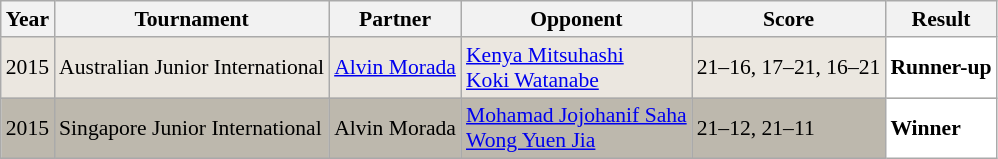<table class="sortable wikitable" style="font-size: 90%;">
<tr>
<th>Year</th>
<th>Tournament</th>
<th>Partner</th>
<th>Opponent</th>
<th>Score</th>
<th>Result</th>
</tr>
<tr style="background:#EBE7E0">
<td align="center">2015</td>
<td align="left">Australian Junior International</td>
<td align="left"> <a href='#'>Alvin Morada</a></td>
<td align="left"> <a href='#'>Kenya Mitsuhashi</a><br> <a href='#'>Koki Watanabe</a></td>
<td align="left">21–16, 17–21, 16–21</td>
<td style="text-align:left; background:white"> <strong>Runner-up</strong></td>
</tr>
<tr style="background:#BDB8AD">
<td align="center">2015</td>
<td align="left">Singapore Junior International</td>
<td align="left"> Alvin Morada</td>
<td align="left"> <a href='#'>Mohamad Jojohanif Saha</a><br> <a href='#'>Wong Yuen Jia</a></td>
<td align="left">21–12, 21–11</td>
<td style="text-align:left; background:white"> <strong>Winner</strong></td>
</tr>
</table>
